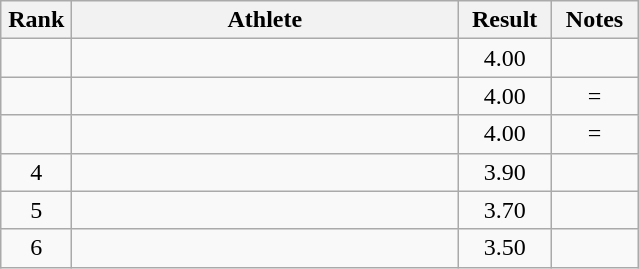<table class="wikitable" style="text-align:center">
<tr>
<th width=40>Rank</th>
<th width=250>Athlete</th>
<th width=55>Result</th>
<th width=50>Notes</th>
</tr>
<tr>
<td></td>
<td align=left></td>
<td>4.00</td>
<td></td>
</tr>
<tr>
<td></td>
<td align=left></td>
<td>4.00</td>
<td>=</td>
</tr>
<tr>
<td></td>
<td align=left></td>
<td>4.00</td>
<td>=</td>
</tr>
<tr>
<td>4</td>
<td align=left></td>
<td>3.90</td>
<td></td>
</tr>
<tr>
<td>5</td>
<td align=left></td>
<td>3.70</td>
<td></td>
</tr>
<tr>
<td>6</td>
<td align=left></td>
<td>3.50</td>
<td></td>
</tr>
</table>
